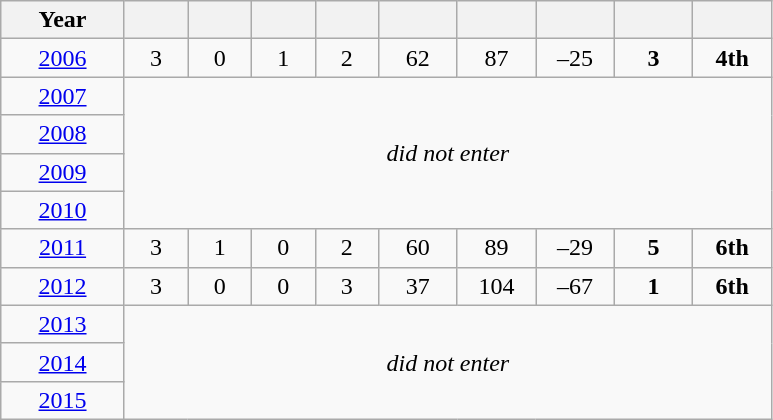<table class="wikitable" style="text-align: center">
<tr>
<th width=75>Year</th>
<th width=35></th>
<th width=35></th>
<th width=35></th>
<th width=35></th>
<th width=45></th>
<th width=45></th>
<th width=45></th>
<th width=45></th>
<th width=45></th>
</tr>
<tr>
<td> <a href='#'>2006</a></td>
<td>3</td>
<td>0</td>
<td>1</td>
<td>2</td>
<td>62</td>
<td>87</td>
<td>–25</td>
<td><strong>3</strong></td>
<td><strong>4th</strong></td>
</tr>
<tr>
<td> <a href='#'>2007</a></td>
<td rowspan=4 colspan=9><em>did not enter</em></td>
</tr>
<tr>
<td> <a href='#'>2008</a></td>
</tr>
<tr>
<td> <a href='#'>2009</a></td>
</tr>
<tr>
<td> <a href='#'>2010</a></td>
</tr>
<tr>
<td> <a href='#'>2011</a></td>
<td>3</td>
<td>1</td>
<td>0</td>
<td>2</td>
<td>60</td>
<td>89</td>
<td>–29</td>
<td><strong>5</strong></td>
<td><strong>6th</strong></td>
</tr>
<tr>
<td> <a href='#'>2012</a></td>
<td>3</td>
<td>0</td>
<td>0</td>
<td>3</td>
<td>37</td>
<td>104</td>
<td>–67</td>
<td><strong>1</strong></td>
<td><strong>6th</strong></td>
</tr>
<tr>
<td> <a href='#'>2013</a></td>
<td rowspan=3 colspan=9><em>did not enter</em></td>
</tr>
<tr>
<td> <a href='#'>2014</a></td>
</tr>
<tr>
<td> <a href='#'>2015</a></td>
</tr>
</table>
